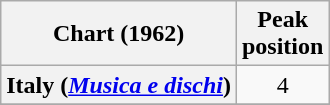<table class="wikitable sortable plainrowheaders">
<tr>
<th>Chart (1962)</th>
<th>Peak<br>position</th>
</tr>
<tr>
<th scope="row">Italy (<em><a href='#'>Musica e dischi</a></em>)</th>
<td style="text-align:center;">4</td>
</tr>
<tr>
</tr>
</table>
